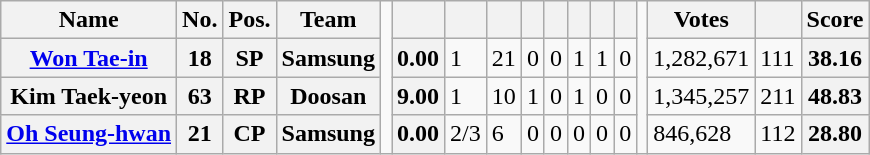<table class="wikitable">
<tr>
<th>Name</th>
<th>No.</th>
<th>Pos.</th>
<th>Team</th>
<td rowspan="4"></td>
<th></th>
<th></th>
<th></th>
<th></th>
<th></th>
<th></th>
<th></th>
<th></th>
<td rowspan="4"></td>
<th>Votes</th>
<th></th>
<th>Score</th>
</tr>
<tr>
<th><a href='#'>Won Tae-in</a></th>
<th>18</th>
<th>SP</th>
<th>Samsung</th>
<th>0.00</th>
<td>1</td>
<td>21</td>
<td>0</td>
<td>0</td>
<td>1</td>
<td>1</td>
<td>0</td>
<td>1,282,671</td>
<td>111</td>
<th>38.16</th>
</tr>
<tr>
<th>Kim Taek-yeon</th>
<th>63</th>
<th>RP</th>
<th>Doosan</th>
<th>9.00</th>
<td>1</td>
<td>10</td>
<td>1</td>
<td>0</td>
<td>1</td>
<td>0</td>
<td>0</td>
<td>1,345,257</td>
<td>211</td>
<th>48.83</th>
</tr>
<tr>
<th><a href='#'>Oh Seung-hwan</a></th>
<th>21</th>
<th>CP</th>
<th>Samsung</th>
<th>0.00</th>
<td>2/3</td>
<td>6</td>
<td>0</td>
<td>0</td>
<td>0</td>
<td>0</td>
<td>0</td>
<td>846,628</td>
<td>112</td>
<th>28.80</th>
</tr>
</table>
